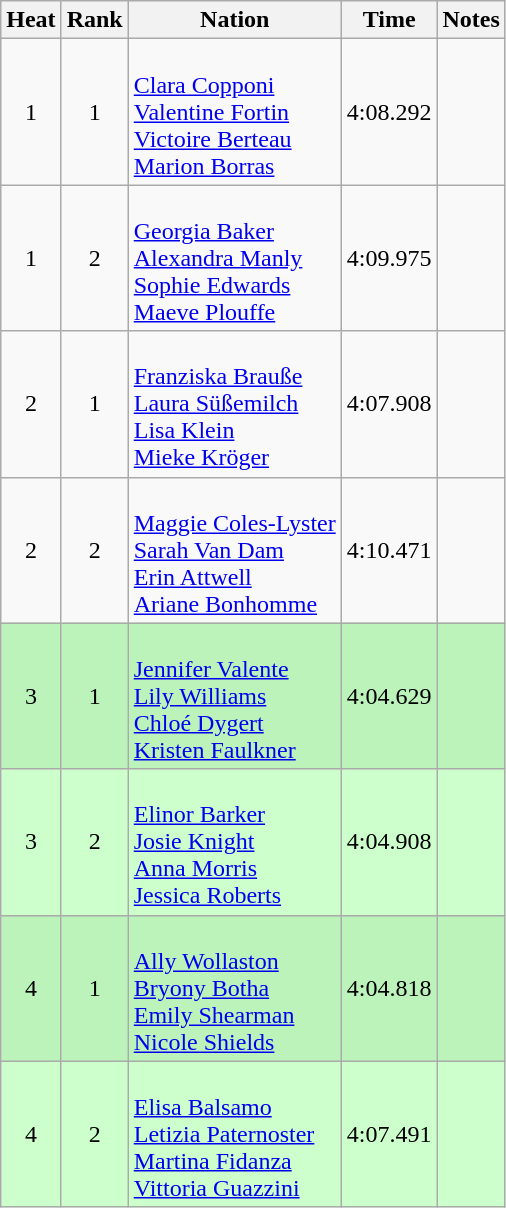<table class="wikitable sortable" style="text-align:center">
<tr>
<th>Heat</th>
<th>Rank</th>
<th>Nation</th>
<th>Time</th>
<th class="unsortable">Notes</th>
</tr>
<tr>
<td>1</td>
<td>1</td>
<td align=left><br><a href='#'>Clara Copponi</a><br><a href='#'>Valentine Fortin</a><br><a href='#'>Victoire Berteau</a><br><a href='#'>Marion Borras</a></td>
<td>4:08.292</td>
<td></td>
</tr>
<tr>
<td>1</td>
<td>2</td>
<td align=left><br><a href='#'>Georgia Baker</a><br><a href='#'>Alexandra Manly</a><br><a href='#'>Sophie Edwards</a><br><a href='#'>Maeve Plouffe</a></td>
<td>4:09.975</td>
<td></td>
</tr>
<tr>
<td>2</td>
<td>1</td>
<td align=left><br><a href='#'>Franziska Brauße</a><br><a href='#'>Laura Süßemilch</a><br><a href='#'>Lisa Klein</a><br><a href='#'>Mieke Kröger</a></td>
<td>4:07.908</td>
<td></td>
</tr>
<tr>
<td>2</td>
<td>2</td>
<td align=left><br><a href='#'>Maggie Coles-Lyster</a><br><a href='#'>Sarah Van Dam</a><br><a href='#'>Erin Attwell</a><br><a href='#'>Ariane Bonhomme</a></td>
<td>4:10.471</td>
<td></td>
</tr>
<tr bgcolor=bbf3bb>
<td>3</td>
<td>1</td>
<td align=left><br><a href='#'>Jennifer Valente</a><br><a href='#'>Lily Williams</a><br><a href='#'>Chloé Dygert</a><br><a href='#'>Kristen Faulkner</a></td>
<td>4:04.629</td>
<td></td>
</tr>
<tr bgcolor=ccffcc>
<td>3</td>
<td>2</td>
<td align=left><br><a href='#'>Elinor Barker</a><br><a href='#'>Josie Knight</a><br><a href='#'>Anna Morris</a><br><a href='#'>Jessica Roberts</a></td>
<td>4:04.908</td>
<td></td>
</tr>
<tr bgcolor=bbf3bb>
<td>4</td>
<td>1</td>
<td align=left><br><a href='#'>Ally Wollaston</a><br><a href='#'>Bryony Botha</a><br><a href='#'>Emily Shearman</a><br><a href='#'>Nicole Shields</a></td>
<td>4:04.818</td>
<td></td>
</tr>
<tr bgcolor=ccffcc>
<td>4</td>
<td>2</td>
<td align=left><br><a href='#'>Elisa Balsamo</a><br><a href='#'>Letizia Paternoster</a><br><a href='#'>Martina Fidanza</a><br><a href='#'>Vittoria Guazzini</a></td>
<td>4:07.491</td>
<td></td>
</tr>
</table>
